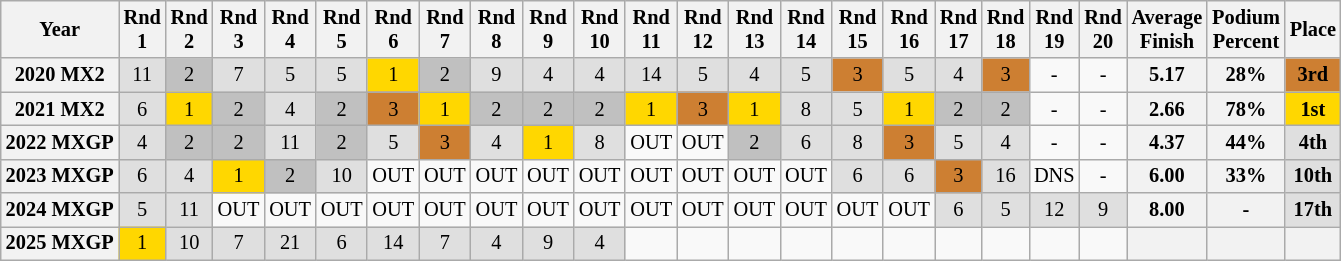<table class="wikitable" style="font-size: 85%; text-align:center">
<tr valign="top">
<th valign="middle">Year</th>
<th>Rnd<br>1</th>
<th>Rnd<br>2</th>
<th>Rnd<br>3</th>
<th>Rnd<br>4</th>
<th>Rnd<br>5</th>
<th>Rnd<br>6</th>
<th>Rnd<br>7</th>
<th>Rnd<br>8</th>
<th>Rnd<br>9</th>
<th>Rnd<br>10</th>
<th>Rnd<br>11</th>
<th>Rnd<br>12</th>
<th>Rnd<br>13</th>
<th>Rnd<br>14</th>
<th>Rnd<br>15</th>
<th>Rnd<br>16</th>
<th>Rnd<br>17</th>
<th>Rnd<br>18</th>
<th>Rnd<br>19</th>
<th>Rnd<br>20</th>
<th valign="middle">Average<br>Finish</th>
<th valign="middle">Podium<br>Percent</th>
<th valign="middle">Place</th>
</tr>
<tr>
<th>2020 MX2</th>
<td style="background:#dfdfdf;">11</td>
<td style="background: silver;">2</td>
<td style="background:#dfdfdf;">7</td>
<td style="background:#dfdfdf;">5</td>
<td style="background:#dfdfdf;">5</td>
<td style="background: gold;">1</td>
<td style="background: silver;">2</td>
<td style="background:#dfdfdf;">9</td>
<td style="background:#dfdfdf;">4</td>
<td style="background:#dfdfdf;">4</td>
<td style="background:#dfdfdf;">14</td>
<td style="background:#dfdfdf;">5</td>
<td style="background:#dfdfdf;">4</td>
<td style="background:#dfdfdf;">5</td>
<td style="background:#CD7F32;">3</td>
<td style="background:#dfdfdf;">5</td>
<td style="background:#dfdfdf;">4</td>
<td style="background:#CD7F32;">3</td>
<td>-</td>
<td>-</td>
<th>5.17</th>
<th>28%</th>
<th style="background:#CD7F32;">3rd</th>
</tr>
<tr>
<th>2021 MX2</th>
<td style="background:#dfdfdf;">6</td>
<td style="background: gold;">1</td>
<td style="background: silver;">2</td>
<td style="background:#dfdfdf;">4</td>
<td style="background: silver;">2</td>
<td style="background:#CD7F32;">3</td>
<td style="background: gold;">1</td>
<td style="background: silver;">2</td>
<td style="background: silver;">2</td>
<td style="background: silver;">2</td>
<td style="background: gold;">1</td>
<td style="background:#CD7F32;">3</td>
<td style="background: gold;">1</td>
<td style="background:#dfdfdf;">8</td>
<td style="background:#dfdfdf;">5</td>
<td style="background: gold;">1</td>
<td style="background: silver;">2</td>
<td style="background: silver;">2</td>
<td>-</td>
<td>-</td>
<th>2.66</th>
<th>78%</th>
<th style="background: gold;">1st</th>
</tr>
<tr>
<th>2022 MXGP</th>
<td style="background:#dfdfdf;">4</td>
<td style="background: silver;">2</td>
<td style="background: silver;">2</td>
<td style="background:#dfdfdf;">11</td>
<td style="background: silver;">2</td>
<td style="background:#dfdfdf;">5</td>
<td style="background:#CD7F32;">3</td>
<td style="background:#dfdfdf;">4</td>
<td style="background: gold;">1</td>
<td style="background:#dfdfdf;">8</td>
<td>OUT</td>
<td>OUT</td>
<td style="background: silver;">2</td>
<td style="background:#dfdfdf;">6</td>
<td style="background:#dfdfdf;">8</td>
<td style="background:#CD7F32;">3</td>
<td style="background:#dfdfdf;">5</td>
<td style="background:#dfdfdf;">4</td>
<td>-</td>
<td>-</td>
<th>4.37</th>
<th>44%</th>
<th style="background:#dfdfdf;">4th</th>
</tr>
<tr>
<th>2023 MXGP</th>
<td style="background:#dfdfdf;">6</td>
<td style="background:#dfdfdf;">4</td>
<td style="background: gold;">1</td>
<td style="background: silver;">2</td>
<td style="background:#dfdfdf;">10</td>
<td>OUT</td>
<td>OUT</td>
<td>OUT</td>
<td>OUT</td>
<td>OUT</td>
<td>OUT</td>
<td>OUT</td>
<td>OUT</td>
<td>OUT</td>
<td style="background:#dfdfdf;">6</td>
<td style="background:#dfdfdf;">6</td>
<td style="background:#CD7F32;">3</td>
<td style="background:#dfdfdf;">16</td>
<td>DNS</td>
<td>-</td>
<th>6.00</th>
<th>33%</th>
<th style="background:#dfdfdf;">10th</th>
</tr>
<tr>
<th>2024 MXGP</th>
<td style="background:#dfdfdf;">5</td>
<td style="background:#dfdfdf;">11</td>
<td>OUT</td>
<td>OUT</td>
<td>OUT</td>
<td>OUT</td>
<td>OUT</td>
<td>OUT</td>
<td>OUT</td>
<td>OUT</td>
<td>OUT</td>
<td>OUT</td>
<td>OUT</td>
<td>OUT</td>
<td>OUT</td>
<td>OUT</td>
<td style="background:#dfdfdf;">6</td>
<td style="background:#dfdfdf;">5</td>
<td style="background:#dfdfdf;">12</td>
<td style="background:#dfdfdf;">9</td>
<th>8.00</th>
<th>-</th>
<th style="background:#dfdfdf;">17th</th>
</tr>
<tr>
<th>2025 MXGP</th>
<td style="background: gold;">1</td>
<td style="background:#dfdfdf;">10</td>
<td style="background:#dfdfdf;">7</td>
<td style="background:#dfdfdf;">21</td>
<td style="background:#dfdfdf;">6</td>
<td style="background:#dfdfdf;">14</td>
<td style="background:#dfdfdf;">7</td>
<td style="background:#dfdfdf;">4</td>
<td style="background:#dfdfdf;">9</td>
<td style="background:#dfdfdf;">4</td>
<td></td>
<td></td>
<td></td>
<td></td>
<td></td>
<td></td>
<td></td>
<td></td>
<td></td>
<td></td>
<th></th>
<th></th>
<th></th>
</tr>
</table>
